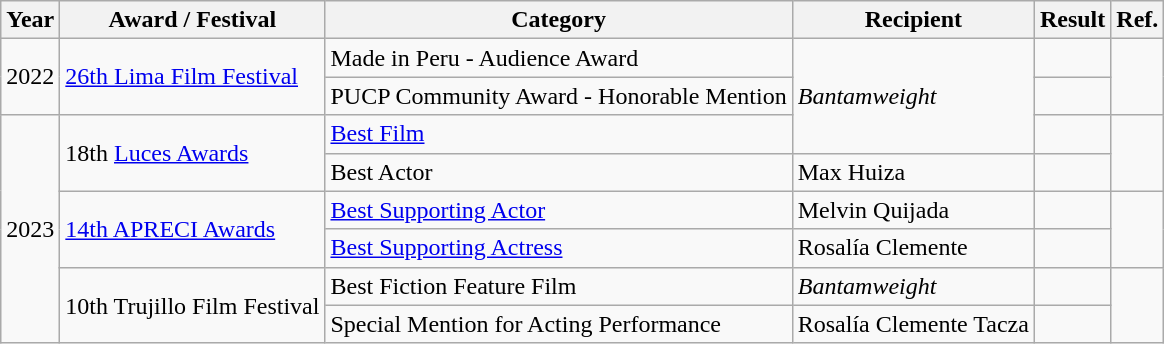<table class="wikitable">
<tr>
<th>Year</th>
<th>Award / Festival</th>
<th>Category</th>
<th>Recipient</th>
<th>Result</th>
<th>Ref.</th>
</tr>
<tr>
<td rowspan="2">2022</td>
<td rowspan="2"><a href='#'>26th Lima Film Festival</a></td>
<td>Made in Peru - Audience Award</td>
<td rowspan="3"><em>Bantamweight</em></td>
<td></td>
<td rowspan="2"></td>
</tr>
<tr>
<td>PUCP Community Award - Honorable Mention</td>
<td></td>
</tr>
<tr>
<td rowspan="6">2023</td>
<td rowspan="2">18th <a href='#'>Luces Awards</a></td>
<td><a href='#'>Best Film</a></td>
<td></td>
<td rowspan="2"></td>
</tr>
<tr>
<td>Best Actor</td>
<td>Max Huiza</td>
<td></td>
</tr>
<tr>
<td rowspan="2"><a href='#'>14th APRECI Awards</a></td>
<td><a href='#'>Best Supporting Actor</a></td>
<td>Melvin Quijada</td>
<td></td>
<td rowspan="2"></td>
</tr>
<tr>
<td><a href='#'>Best Supporting Actress</a></td>
<td>Rosalía Clemente</td>
<td></td>
</tr>
<tr>
<td rowspan="2">10th Trujillo Film Festival</td>
<td>Best Fiction Feature Film</td>
<td><em>Bantamweight</em></td>
<td></td>
<td rowspan="2"></td>
</tr>
<tr>
<td>Special Mention for Acting Performance</td>
<td>Rosalía Clemente Tacza</td>
<td></td>
</tr>
</table>
